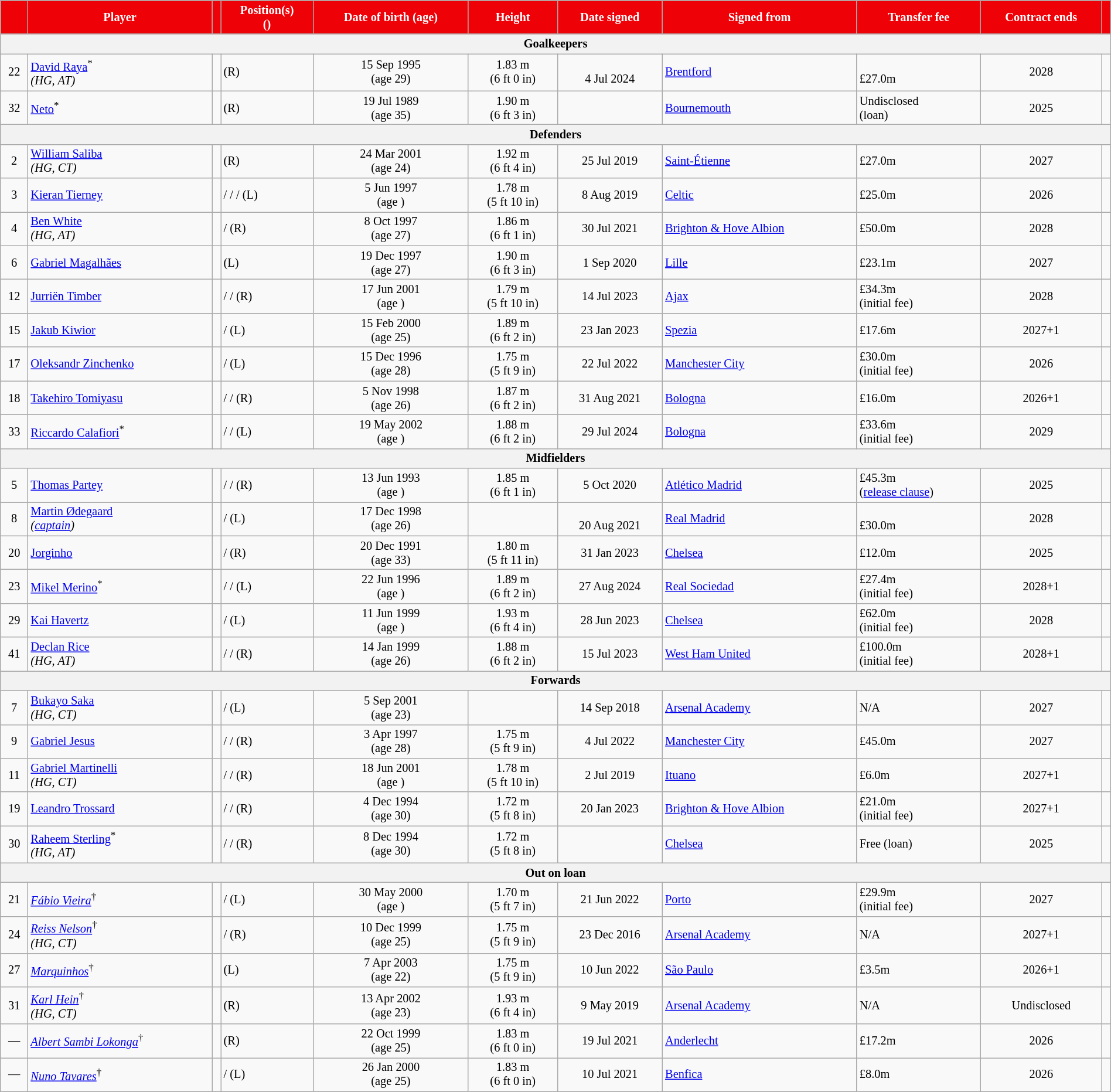<table class="wikitable sortable" style="text-align:center; font-size:85%; width:100%;">
<tr>
<th style="background-color:#ee0107; color:#ffffff;"></th>
<th style="background-color:#ee0107; color:#ffffff;">Player</th>
<th style="background-color:#ee0107; color:#ffffff;"></th>
<th style="background-color:#ee0107; color:#ffffff;">Position(s)<br>()</th>
<th style="background-color:#ee0107; color:#ffffff;">Date of birth (age)</th>
<th style="background-color:#ee0107; color:#ffffff;">Height</th>
<th style="background-color:#ee0107; color:#ffffff;">Date signed</th>
<th style="background-color:#ee0107; color:#ffffff;">Signed from</th>
<th style="background-color:#ee0107; color:#ffffff;">Transfer fee</th>
<th style="background-color:#ee0107; color:#ffffff;">Contract ends</th>
<th style="background-color:#ee0107; color:#ffffff;" class="unsortable"></th>
</tr>
<tr>
<th colspan="11">Goalkeepers</th>
</tr>
<tr>
<td>22</td>
<td style="text-align:left;" data-sort-value="Raya"><a href='#'>David Raya</a><sup>*</sup><br><em>(HG, AT)</em></td>
<td></td>
<td style="text-align:left;"><a href='#'></a> (R)</td>
<td data-sort-value="6">15 Sep 1995<br>(age 29)</td>
<td>1.83 m<br>(6 ft 0 in)</td>
<td data-sort-value="24"><br>4 Jul 2024</td>
<td style="text-align:left;"> <a href='#'>Brentford</a></td>
<td style="text-align:left;" data-sort-value="£30.0m"><br>£27.0m</td>
<td>2028</td>
<td><br></td>
</tr>
<tr>
<td>32</td>
<td style="text-align:left;" data-sort-value="Neto"><a href='#'>Neto</a><sup>*</sup></td>
<td></td>
<td style="text-align:left;"> (R)</td>
<td data-sort-value="1">19 Jul 1989<br>(age 35)</td>
<td>1.90 m<br>(6 ft 3 in)</td>
<td data-sort-value="27"></td>
<td style="text-align:left;"> <a href='#'>Bournemouth</a></td>
<td style="text-align:left;">Undisclosed<br>(loan)</td>
<td>2025</td>
<td><br></td>
</tr>
<tr>
<th colspan="11">Defenders</th>
</tr>
<tr>
<td>2</td>
<td style="text-align:left;" data-sort-value="Sali"><a href='#'>William Saliba</a><br><em>(HG, CT)</em></td>
<td></td>
<td style="text-align:left;"><a href='#'></a> (R)</td>
<td data-sort-value="22">24 Mar 2001<br>(age 24)</td>
<td>1.92 m<br>(6 ft 4 in)</td>
<td data-sort-value="5">25 Jul 2019</td>
<td style="text-align:left;"> <a href='#'>Saint-Étienne</a></td>
<td style="text-align:left;">£27.0m</td>
<td>2027</td>
<td><br></td>
</tr>
<tr>
<td>3</td>
<td style="text-align:left;" data-sort-value="Tier"><a href='#'>Kieran Tierney</a></td>
<td></td>
<td style="text-align:left;"><a href='#'></a> / <a href='#'></a> / <a href='#'></a> /  (L)</td>
<td data-sort-value="10">5 Jun 1997<br>(age )</td>
<td>1.78 m<br>(5 ft 10 in)</td>
<td data-sort-value="6">8 Aug 2019</td>
<td style="text-align:left;"> <a href='#'>Celtic</a></td>
<td style="text-align:left;">£25.0m</td>
<td>2026</td>
<td><br></td>
</tr>
<tr>
<td>4</td>
<td style="text-align:left;" data-sort-value="Whit"><a href='#'>Ben White</a><br><em>(HG, AT)</em></td>
<td></td>
<td style="text-align:left;"><a href='#'></a> /  (R)</td>
<td data-sort-value="11">8 Oct 1997<br>(age 27)</td>
<td>1.86 m<br>(6 ft 1 in)</td>
<td data-sort-value="12">30 Jul 2021</td>
<td style="text-align:left;"> <a href='#'>Brighton & Hove Albion</a></td>
<td style="text-align:left;">£50.0m</td>
<td>2028</td>
<td><br></td>
</tr>
<tr>
<td>6</td>
<td style="text-align:left;" data-sort-value="Maga"><a href='#'>Gabriel Magalhães</a></td>
<td></td>
<td style="text-align:left;"> (L)</td>
<td data-sort-value="12">19 Dec 1997<br>(age 27)</td>
<td>1.90 m<br>(6 ft 3 in)</td>
<td data-sort-value="7">1 Sep 2020</td>
<td style="text-align:left;"> <a href='#'>Lille</a></td>
<td style="text-align:left;">£23.1m</td>
<td>2027</td>
<td><br></td>
</tr>
<tr>
<td>12</td>
<td style="text-align:left;" data-sort-value="Timb"><a href='#'>Jurriën Timber</a></td>
<td></td>
<td style="text-align:left;"> /  /  (R)</td>
<td data-sort-value="23">17 Jun 2001<br>(age )</td>
<td>1.79 m<br>(5 ft 10 in)</td>
<td data-sort-value="22">14 Jul 2023</td>
<td style="text-align:left;"> <a href='#'>Ajax</a></td>
<td style="text-align:left;">£34.3m<br>(initial fee)</td>
<td>2028</td>
<td><br></td>
</tr>
<tr>
<td>15</td>
<td style="text-align:left;" data-sort-value="Kiwi"><a href='#'>Jakub Kiwior</a></td>
<td></td>
<td style="text-align:left;"> /  (L)</td>
<td data-sort-value="20">15 Feb 2000<br>(age 25)</td>
<td>1.89 m<br>(6 ft 2 in)</td>
<td data-sort-value="19">23 Jan 2023</td>
<td style="text-align:left;"> <a href='#'>Spezia</a></td>
<td style="text-align:left;">£17.6m</td>
<td>2027+1</td>
<td><br></td>
</tr>
<tr>
<td>17</td>
<td style="text-align:left;" data-sort-value="Zinc"><a href='#'>Oleksandr Zinchenko</a></td>
<td></td>
<td style="text-align:left;"> / <a href='#'></a> (L)</td>
<td data-sort-value="8">15 Dec 1996<br>(age 28)</td>
<td>1.75 m<br>(5 ft 9 in)</td>
<td data-sort-value="17">22 Jul 2022</td>
<td style="text-align:left;"> <a href='#'>Manchester City</a></td>
<td style="text-align:left;">£30.0m<br>(initial fee)</td>
<td>2026</td>
<td><br></td>
</tr>
<tr>
<td>18</td>
<td style="text-align:left;" data-sort-value="Tomi"><a href='#'>Takehiro Tomiyasu</a></td>
<td></td>
<td style="text-align:left;"> /  /  (R)</td>
<td data-sort-value="13">5 Nov 1998<br>(age 26)</td>
<td>1.87 m<br>(6 ft 2 in)</td>
<td data-sort-value="13">31 Aug 2021</td>
<td style="text-align:left;"> <a href='#'>Bologna</a></td>
<td style="text-align:left;">£16.0m</td>
<td>2026+1</td>
<td><br></td>
</tr>
<tr>
<td>33</td>
<td style="text-align:left;" data-sort-value="Cala"><a href='#'>Riccardo Calafiori</a><sup>*</sup></td>
<td></td>
<td style="text-align:left;"> /  /  (L)</td>
<td data-sort-value="27">19 May 2002<br>(age )</td>
<td>1.88 m<br>(6 ft 2 in)</td>
<td data-sort-value="25">29 Jul 2024</td>
<td style="text-align:left;"> <a href='#'>Bologna</a></td>
<td style="text-align:left;">£33.6m<br>(initial fee)</td>
<td>2029</td>
<td><br></td>
</tr>
<tr>
<th colspan="11">Midfielders</th>
</tr>
<tr>
<td>5</td>
<td style="text-align:left;" data-sort-value="Part"><a href='#'>Thomas Partey</a></td>
<td></td>
<td style="text-align:left;"><a href='#'></a> /  /  (R)</td>
<td data-sort-value="3">13 Jun 1993<br>(age )</td>
<td>1.85 m<br>(6 ft 1 in)</td>
<td data-sort-value="8">5 Oct 2020</td>
<td style="text-align:left;"> <a href='#'>Atlético Madrid</a></td>
<td style="text-align:left;">£45.3m<br>(<a href='#'>release clause</a>)</td>
<td>2025</td>
<td><br></td>
</tr>
<tr>
<td>8</td>
<td style="text-align:left;" data-sort-value="Odeg"><a href='#'>Martin Ødegaard</a><br><em>(<a href='#'>captain</a>)</em></td>
<td></td>
<td style="text-align:left;"><a href='#'></a> /  (L)</td>
<td data-sort-value="14">17 Dec 1998<br>(age 26)</td>
<td><br></td>
<td data-sort-value="9"><br>20 Aug 2021</td>
<td style="text-align:left;"> <a href='#'>Real Madrid</a></td>
<td style="text-align:left;" data-sort-value="£31.8m"><br>£30.0m</td>
<td>2028</td>
<td><br></td>
</tr>
<tr>
<td>20</td>
<td style="text-align:left;" data-sort-value="Jorg"><a href='#'>Jorginho</a></td>
<td></td>
<td style="text-align:left;"> /  (R)</td>
<td data-sort-value="2">20 Dec 1991<br>(age 33)</td>
<td>1.80 m<br>(5 ft 11 in)</td>
<td data-sort-value="20">31 Jan 2023</td>
<td style="text-align:left;"> <a href='#'>Chelsea</a></td>
<td style="text-align:left;">£12.0m</td>
<td>2025</td>
<td><br></td>
</tr>
<tr>
<td>23</td>
<td style="text-align:left;" data-sort-value="Meri"><a href='#'>Mikel Merino</a><sup>*</sup></td>
<td></td>
<td style="text-align:left;"> /  / <a href='#'></a> (L)</td>
<td data-sort-value="7">22 Jun 1996<br>(age )</td>
<td>1.89 m<br>(6 ft 2 in)</td>
<td data-sort-value="26">27 Aug 2024</td>
<td style="text-align:left;"> <a href='#'>Real Sociedad</a></td>
<td style="text-align:left;">£27.4m<br>(initial fee)</td>
<td>2028+1</td>
<td><br></td>
</tr>
<tr>
<td>29</td>
<td style="text-align:left;" data-sort-value="Have"><a href='#'>Kai Havertz</a></td>
<td></td>
<td style="text-align:left;"> /  (L)</td>
<td data-sort-value="16">11 Jun 1999<br>(age )</td>
<td>1.93 m<br>(6 ft 4 in)</td>
<td data-sort-value="21">28 Jun 2023</td>
<td style="text-align:left;"> <a href='#'>Chelsea</a></td>
<td style="text-align:left;">£62.0m<br>(initial fee)</td>
<td>2028</td>
<td><br></td>
</tr>
<tr>
<td>41</td>
<td style="text-align:left;" data-sort-value="Rice"><a href='#'>Declan Rice</a><br><em>(HG, AT)</em></td>
<td></td>
<td style="text-align:left;"> /  /  (R)</td>
<td data-sort-value="15">14 Jan 1999<br>(age 26)</td>
<td>1.88 m<br>(6 ft 2 in)</td>
<td data-sort-value="23">15 Jul 2023</td>
<td style="text-align:left;"> <a href='#'>West Ham United</a></td>
<td style="text-align:left;">£100.0m<br>(initial fee)</td>
<td>2028+1</td>
<td><br></td>
</tr>
<tr>
<th colspan="11">Forwards</th>
</tr>
<tr>
<td>7</td>
<td style="text-align:left;" data-sort-value="Saka"><a href='#'>Bukayo Saka</a><br><em>(HG, CT)</em></td>
<td></td>
<td style="text-align:left;"><a href='#'></a> /  (L)</td>
<td data-sort-value="25">5 Sep 2001<br>(age 23)</td>
<td><br></td>
<td data-sort-value="2">14 Sep 2018</td>
<td style="text-align:left;"> <a href='#'>Arsenal Academy</a></td>
<td style="text-align:left;">N/A</td>
<td>2027</td>
<td><br></td>
</tr>
<tr>
<td>9</td>
<td style="text-align:left;" data-sort-value="Jesu"><a href='#'>Gabriel Jesus</a></td>
<td></td>
<td style="text-align:left;"> /  /  (R)</td>
<td data-sort-value="9">3 Apr 1997<br>(age 28)</td>
<td>1.75 m<br>(5 ft 9 in)</td>
<td data-sort-value="16">4 Jul 2022</td>
<td style="text-align:left;"> <a href='#'>Manchester City</a></td>
<td style="text-align:left;">£45.0m</td>
<td>2027</td>
<td><br></td>
</tr>
<tr>
<td>11</td>
<td style="text-align:left;" data-sort-value="Mart"><a href='#'>Gabriel Martinelli</a><br><em>(HG, CT)</em></td>
<td></td>
<td style="text-align:left;"> /  /  (R)</td>
<td data-sort-value="24">18 Jun 2001<br>(age )</td>
<td>1.78 m<br>(5 ft 10 in)</td>
<td data-sort-value="4">2 Jul 2019</td>
<td style="text-align:left;"> <a href='#'>Ituano</a></td>
<td style="text-align:left;">£6.0m</td>
<td>2027+1</td>
<td><br></td>
</tr>
<tr>
<td>19</td>
<td style="text-align:left;" data-sort-value="Tros"><a href='#'>Leandro Trossard</a></td>
<td></td>
<td style="text-align:left;"> /  /  (R)</td>
<td data-sort-value="4">4 Dec 1994<br>(age 30)</td>
<td>1.72 m<br>(5 ft 8 in)</td>
<td data-sort-value="18">20 Jan 2023</td>
<td style="text-align:left;"> <a href='#'>Brighton & Hove Albion</a></td>
<td style="text-align:left;">£21.0m<br>(initial fee)</td>
<td>2027+1</td>
<td><br></td>
</tr>
<tr>
<td>30</td>
<td style="text-align:left;" data-sort-value="Ster"><a href='#'>Raheem Sterling</a><sup>*</sup><br><em>(HG, AT)</em></td>
<td></td>
<td style="text-align:left;"> /  /  (R)</td>
<td data-sort-value="5">8 Dec 1994<br>(age 30)</td>
<td>1.72 m<br>(5 ft 8 in)</td>
<td data-sort-value="28"></td>
<td style="text-align:left;"> <a href='#'>Chelsea</a></td>
<td style="text-align:left;">Free (loan)</td>
<td>2025</td>
<td><br></td>
</tr>
<tr>
<th colspan="11">Out on loan</th>
</tr>
<tr>
<td>21</td>
<td style="text-align:left;" data-sort-value="Viei"><em><a href='#'>Fábio Vieira</a></em><sup>†</sup></td>
<td></td>
<td style="text-align:left;"> /  (L)</td>
<td data-sort-value="21">30 May 2000<br>(age )</td>
<td>1.70 m<br>(5 ft 7 in)</td>
<td data-sort-value="15">21 Jun 2022</td>
<td style="text-align:left;"> <a href='#'>Porto</a></td>
<td style="text-align:left;">£29.9m<br>(initial fee)</td>
<td>2027</td>
<td><br></td>
</tr>
<tr>
<td>24</td>
<td style="text-align:left;" data-sort-value="Nels"><em><a href='#'>Reiss Nelson</a></em><sup>†</sup><br><em>(HG, CT)</em></td>
<td></td>
<td style="text-align:left;"> /  (R)</td>
<td data-sort-value="18">10 Dec 1999<br>(age 25)</td>
<td>1.75 m<br>(5 ft 9 in)</td>
<td data-sort-value="1">23 Dec 2016</td>
<td style="text-align:left;"> <a href='#'>Arsenal Academy</a></td>
<td style="text-align:left;">N/A</td>
<td>2027+1</td>
<td><br></td>
</tr>
<tr>
<td>27</td>
<td style="text-align:left;" data-sort-value="Marq"><em><a href='#'>Marquinhos</a></em><sup>†</sup></td>
<td></td>
<td style="text-align:left;"> (L)</td>
<td data-sort-value="28">7 Apr 2003<br>(age 22)</td>
<td>1.75 m<br>(5 ft 9 in)</td>
<td data-sort-value="14">10 Jun 2022</td>
<td style="text-align:left;"> <a href='#'>São Paulo</a></td>
<td style="text-align:left;">£3.5m</td>
<td>2026+1</td>
<td><br></td>
</tr>
<tr>
<td>31</td>
<td style="text-align:left;" data-sort-value="Hein"><em><a href='#'>Karl Hein</a></em><sup>†</sup><br><em>(HG, CT)</em></td>
<td></td>
<td style="text-align:left;"> (R)</td>
<td data-sort-value="26">13 Apr 2002<br>(age 23)</td>
<td>1.93 m<br>(6 ft 4 in)</td>
<td data-sort-value="3">9 May 2019</td>
<td style="text-align:left;"> <a href='#'>Arsenal Academy</a></td>
<td style="text-align:left;">N/A</td>
<td>Undisclosed</td>
<td><br></td>
</tr>
<tr>
<td>—</td>
<td style="text-align:left;" data-sort-value="Samb"><em><a href='#'>Albert Sambi Lokonga</a></em><sup>†</sup></td>
<td></td>
<td style="text-align:left;"> (R)</td>
<td data-sort-value="17">22 Oct 1999<br>(age 25)</td>
<td>1.83 m<br>(6 ft 0 in)</td>
<td data-sort-value="11">19 Jul 2021</td>
<td style="text-align:left;"> <a href='#'>Anderlecht</a></td>
<td style="text-align:left;">£17.2m</td>
<td>2026</td>
<td><br></td>
</tr>
<tr>
<td>—</td>
<td style="text-align:left;" data-sort-value="Tava"><em><a href='#'>Nuno Tavares</a></em><sup>†</sup></td>
<td></td>
<td style="text-align:left;"> /  (L)</td>
<td data-sort-value="19">26 Jan 2000<br>(age 25)</td>
<td>1.83 m<br>(6 ft 0 in)</td>
<td data-sort-value="10">10 Jul 2021</td>
<td style="text-align:left;"> <a href='#'>Benfica</a></td>
<td style="text-align:left;">£8.0m</td>
<td>2026</td>
<td><br></td>
</tr>
</table>
